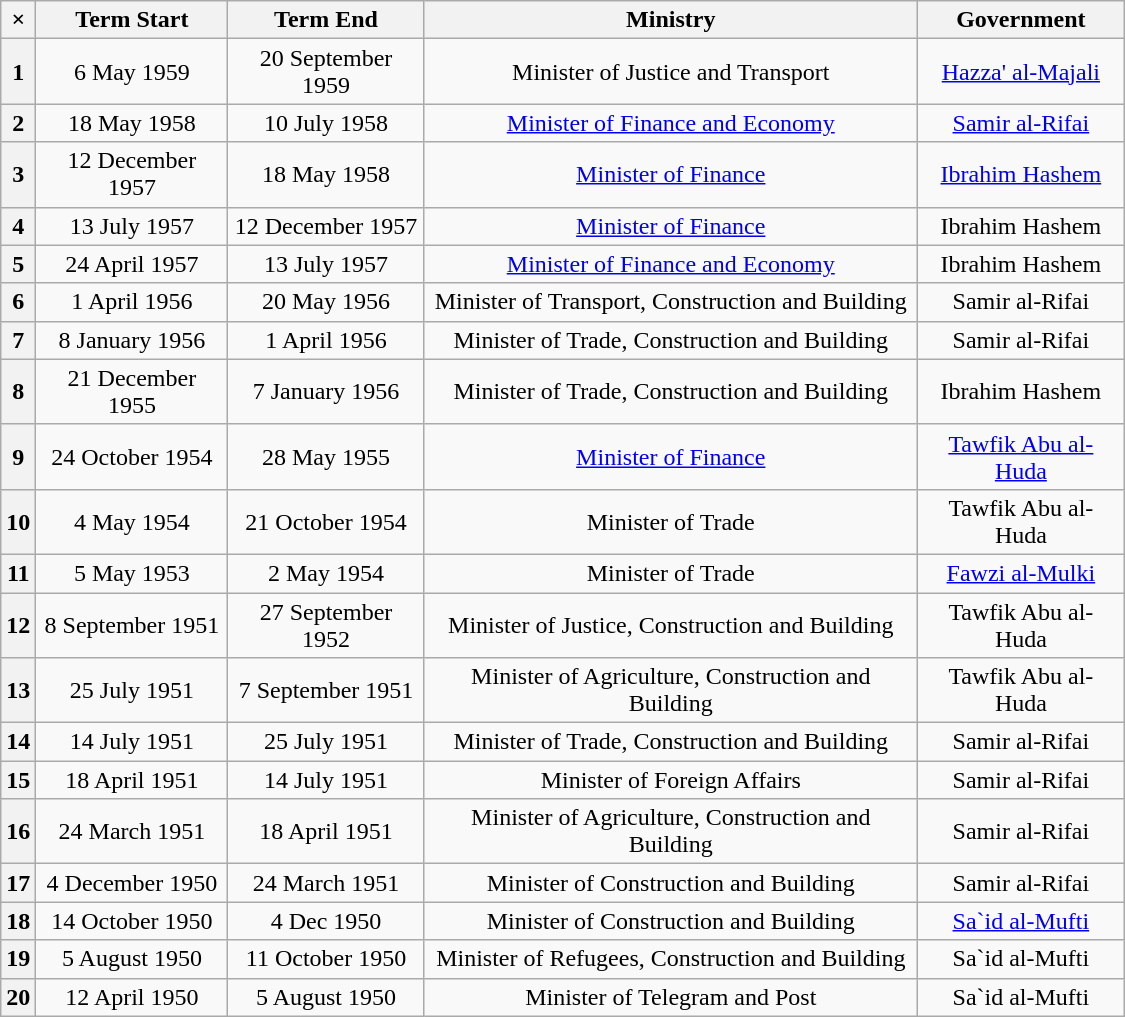<table class="wikitable" style="text-align: center; width: 750px; height: 200px;">
<tr>
<th scope="col">×</th>
<th scope="col">Term Start</th>
<th scope="col">Term End</th>
<th scope='col'>Ministry</th>
<th scope="col">Government</th>
</tr>
<tr>
<th scope="row">1</th>
<td>6 May 1959</td>
<td>20 September 1959</td>
<td>Minister of Justice and Transport</td>
<td><a href='#'>Hazza' al-Majali</a></td>
</tr>
<tr>
<th scope="row">2</th>
<td>18 May 1958</td>
<td>10 July 1958</td>
<td><a href='#'>Minister of Finance and Economy</a></td>
<td><a href='#'>Samir al-Rifai</a></td>
</tr>
<tr>
<th scope="row">3</th>
<td>12 December 1957</td>
<td>18 May 1958</td>
<td><a href='#'>Minister of Finance</a></td>
<td><a href='#'>Ibrahim Hashem</a></td>
</tr>
<tr>
<th scope="row">4</th>
<td>13 July 1957</td>
<td>12 December 1957</td>
<td><a href='#'>Minister of Finance</a></td>
<td>Ibrahim Hashem</td>
</tr>
<tr>
<th scope="row">5</th>
<td>24 April 1957</td>
<td>13 July 1957</td>
<td><a href='#'>Minister of Finance and Economy</a></td>
<td>Ibrahim Hashem</td>
</tr>
<tr>
<th scope="row">6</th>
<td>1 April 1956</td>
<td>20 May 1956</td>
<td>Minister of Transport, Construction and Building</td>
<td>Samir al-Rifai</td>
</tr>
<tr>
<th scope="row">7</th>
<td>8 January 1956</td>
<td>1 April 1956</td>
<td>Minister of Trade, Construction and Building</td>
<td>Samir al-Rifai</td>
</tr>
<tr>
<th scope="row">8</th>
<td>21 December 1955</td>
<td>7 January 1956</td>
<td>Minister of Trade, Construction and Building</td>
<td>Ibrahim Hashem</td>
</tr>
<tr>
<th scope="row">9</th>
<td>24 October 1954</td>
<td>28 May 1955</td>
<td><a href='#'>Minister of Finance</a></td>
<td><a href='#'>Tawfik Abu al-Huda</a></td>
</tr>
<tr>
<th scope="row">10</th>
<td>4 May 1954</td>
<td>21 October 1954</td>
<td>Minister of Trade</td>
<td>Tawfik Abu al-Huda</td>
</tr>
<tr>
<th scope="row">11</th>
<td>5 May 1953</td>
<td>2 May 1954</td>
<td>Minister of Trade</td>
<td><a href='#'>Fawzi al-Mulki</a></td>
</tr>
<tr>
<th scope="row">12</th>
<td>8 September 1951</td>
<td>27 September 1952</td>
<td>Minister of Justice, Construction and Building</td>
<td>Tawfik Abu al-Huda</td>
</tr>
<tr>
<th scope="row">13</th>
<td>25 July 1951</td>
<td>7 September 1951</td>
<td>Minister of Agriculture, Construction and Building</td>
<td>Tawfik Abu al-Huda</td>
</tr>
<tr>
<th scope="row">14</th>
<td>14 July 1951</td>
<td>25 July 1951</td>
<td>Minister of Trade, Construction and Building</td>
<td>Samir al-Rifai</td>
</tr>
<tr>
<th scope="row">15</th>
<td>18 April 1951</td>
<td>14 July 1951</td>
<td>Minister of Foreign Affairs</td>
<td>Samir al-Rifai</td>
</tr>
<tr>
<th scope="row">16</th>
<td>24 March 1951</td>
<td>18 April 1951</td>
<td>Minister of Agriculture, Construction and Building</td>
<td>Samir al-Rifai</td>
</tr>
<tr>
<th scope="row">17</th>
<td>4 December 1950</td>
<td>24 March 1951</td>
<td>Minister of Construction and Building</td>
<td>Samir al-Rifai</td>
</tr>
<tr>
<th scope="row">18</th>
<td>14 October 1950</td>
<td>4 Dec 1950</td>
<td>Minister of Construction and Building</td>
<td><a href='#'>Sa`id al-Mufti</a></td>
</tr>
<tr>
<th scope="row">19</th>
<td>5 August 1950</td>
<td>11 October 1950</td>
<td>Minister of Refugees, Construction and Building</td>
<td>Sa`id al-Mufti</td>
</tr>
<tr>
<th scope="row">20</th>
<td>12 April 1950</td>
<td>5 August 1950</td>
<td>Minister of Telegram and Post</td>
<td>Sa`id al-Mufti</td>
</tr>
</table>
